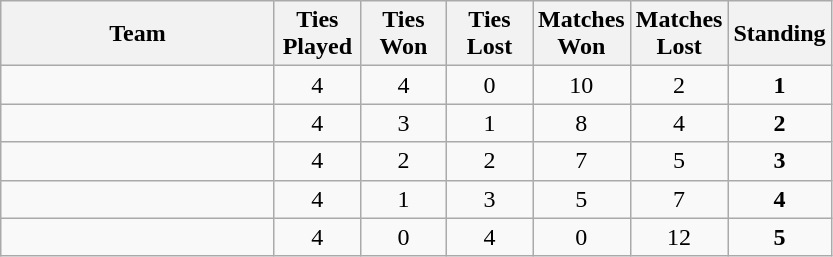<table class=wikitable style="text-align:center">
<tr>
<th width=175>Team</th>
<th width=50>Ties Played</th>
<th width=50>Ties Won</th>
<th width=50>Ties Lost</th>
<th width=50>Matches Won</th>
<th width=50>Matches Lost</th>
<th width=50>Standing</th>
</tr>
<tr>
<td style="text-align:left"></td>
<td>4</td>
<td>4</td>
<td>0</td>
<td>10</td>
<td>2</td>
<td><strong>1</strong></td>
</tr>
<tr>
<td style="text-align:left"></td>
<td>4</td>
<td>3</td>
<td>1</td>
<td>8</td>
<td>4</td>
<td><strong>2</strong></td>
</tr>
<tr>
<td style="text-align:left"></td>
<td>4</td>
<td>2</td>
<td>2</td>
<td>7</td>
<td>5</td>
<td><strong>3</strong></td>
</tr>
<tr>
<td style="text-align:left"></td>
<td>4</td>
<td>1</td>
<td>3</td>
<td>5</td>
<td>7</td>
<td><strong>4</strong></td>
</tr>
<tr>
<td style="text-align:left"></td>
<td>4</td>
<td>0</td>
<td>4</td>
<td>0</td>
<td>12</td>
<td><strong>5</strong></td>
</tr>
</table>
